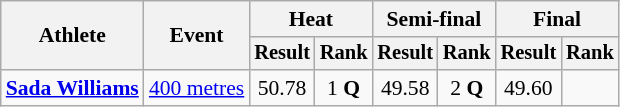<table class=wikitable style=font-size:90%>
<tr>
<th rowspan=2>Athlete</th>
<th rowspan=2>Event</th>
<th colspan=2>Heat</th>
<th colspan=2>Semi-final</th>
<th colspan=2>Final</th>
</tr>
<tr style=font-size:95%>
<th>Result</th>
<th>Rank</th>
<th>Result</th>
<th>Rank</th>
<th>Result</th>
<th>Rank</th>
</tr>
<tr align=center>
<td align=left><strong><a href='#'>Sada Williams</a></strong></td>
<td align=left><a href='#'>400 metres</a></td>
<td>50.78</td>
<td>1 <strong>Q</strong></td>
<td>49.58 </td>
<td>2 <strong>Q</strong></td>
<td>49.60</td>
<td></td>
</tr>
</table>
